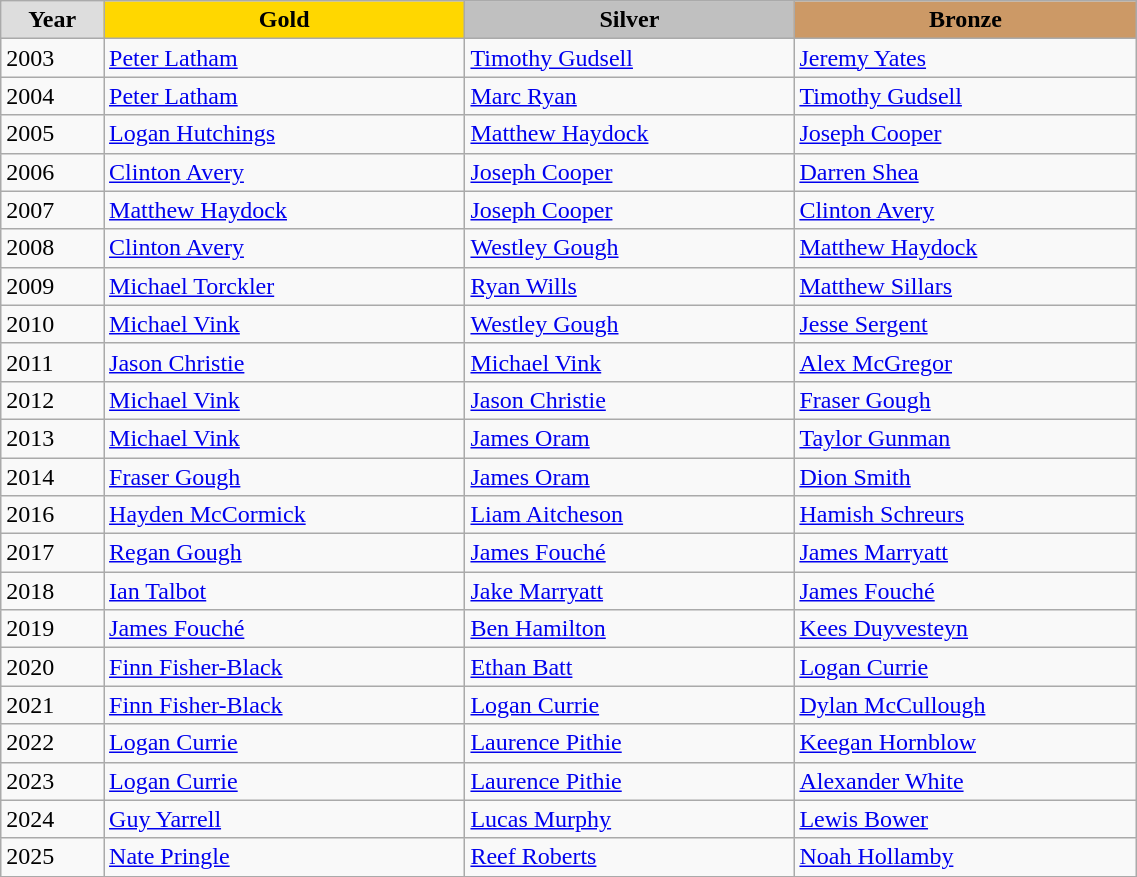<table class="wikitable" style="width: 60%; text-align:left;">
<tr>
<td style="background:#DDDDDD; font-weight:bold; text-align:center;">Year</td>
<td style="background:gold; font-weight:bold; text-align:center;">Gold</td>
<td style="background:silver; font-weight:bold; text-align:center;">Silver</td>
<td style="background:#cc9966; font-weight:bold; text-align:center;">Bronze</td>
</tr>
<tr>
<td>2003</td>
<td><a href='#'>Peter Latham</a></td>
<td><a href='#'>Timothy Gudsell</a></td>
<td><a href='#'>Jeremy Yates</a></td>
</tr>
<tr>
<td>2004</td>
<td><a href='#'>Peter Latham</a></td>
<td><a href='#'>Marc Ryan</a></td>
<td><a href='#'>Timothy Gudsell</a></td>
</tr>
<tr>
<td>2005</td>
<td><a href='#'>Logan Hutchings</a></td>
<td><a href='#'>Matthew Haydock</a></td>
<td><a href='#'>Joseph Cooper</a></td>
</tr>
<tr>
<td>2006</td>
<td><a href='#'>Clinton Avery</a></td>
<td><a href='#'>Joseph Cooper</a></td>
<td><a href='#'>Darren Shea</a></td>
</tr>
<tr>
<td>2007</td>
<td><a href='#'>Matthew Haydock</a></td>
<td><a href='#'>Joseph Cooper</a></td>
<td><a href='#'>Clinton Avery</a></td>
</tr>
<tr>
<td>2008</td>
<td><a href='#'>Clinton Avery</a></td>
<td><a href='#'>Westley Gough</a></td>
<td><a href='#'>Matthew Haydock</a></td>
</tr>
<tr>
<td>2009</td>
<td><a href='#'>Michael Torckler</a></td>
<td><a href='#'>Ryan Wills</a></td>
<td><a href='#'>Matthew Sillars</a></td>
</tr>
<tr>
<td>2010</td>
<td><a href='#'>Michael Vink</a></td>
<td><a href='#'>Westley Gough</a></td>
<td><a href='#'>Jesse Sergent</a></td>
</tr>
<tr>
<td>2011</td>
<td><a href='#'>Jason Christie</a></td>
<td><a href='#'>Michael Vink</a></td>
<td><a href='#'>Alex McGregor</a></td>
</tr>
<tr>
<td>2012</td>
<td><a href='#'>Michael Vink</a></td>
<td><a href='#'>Jason Christie</a></td>
<td><a href='#'>Fraser Gough</a></td>
</tr>
<tr>
<td>2013</td>
<td><a href='#'>Michael Vink</a></td>
<td><a href='#'>James Oram</a></td>
<td><a href='#'>Taylor Gunman</a></td>
</tr>
<tr>
<td>2014</td>
<td><a href='#'>Fraser Gough</a></td>
<td><a href='#'>James Oram</a></td>
<td><a href='#'>Dion Smith</a></td>
</tr>
<tr>
<td>2016</td>
<td><a href='#'>Hayden McCormick</a></td>
<td><a href='#'>Liam Aitcheson</a></td>
<td><a href='#'>Hamish Schreurs</a></td>
</tr>
<tr>
<td>2017</td>
<td><a href='#'>Regan Gough</a></td>
<td><a href='#'>James Fouché</a></td>
<td><a href='#'>James Marryatt</a></td>
</tr>
<tr>
<td>2018</td>
<td><a href='#'>Ian Talbot</a></td>
<td><a href='#'>Jake Marryatt</a></td>
<td><a href='#'>James Fouché</a></td>
</tr>
<tr>
<td>2019</td>
<td><a href='#'>James Fouché</a></td>
<td><a href='#'>Ben Hamilton</a></td>
<td><a href='#'>Kees Duyvesteyn</a></td>
</tr>
<tr>
<td>2020</td>
<td><a href='#'>Finn Fisher-Black</a></td>
<td><a href='#'>Ethan Batt</a></td>
<td><a href='#'>Logan Currie</a></td>
</tr>
<tr>
<td>2021</td>
<td><a href='#'>Finn Fisher-Black</a></td>
<td><a href='#'>Logan Currie</a></td>
<td><a href='#'>Dylan McCullough</a></td>
</tr>
<tr>
<td>2022</td>
<td><a href='#'>Logan Currie</a></td>
<td><a href='#'>Laurence Pithie</a></td>
<td><a href='#'>Keegan Hornblow</a></td>
</tr>
<tr>
<td>2023</td>
<td><a href='#'>Logan Currie</a></td>
<td><a href='#'>Laurence Pithie</a></td>
<td><a href='#'>Alexander White</a></td>
</tr>
<tr>
<td>2024</td>
<td><a href='#'>Guy Yarrell</a></td>
<td><a href='#'>Lucas Murphy</a></td>
<td><a href='#'>Lewis Bower</a></td>
</tr>
<tr>
<td>2025</td>
<td><a href='#'>Nate Pringle</a></td>
<td><a href='#'>Reef Roberts</a></td>
<td><a href='#'>Noah Hollamby</a></td>
</tr>
</table>
